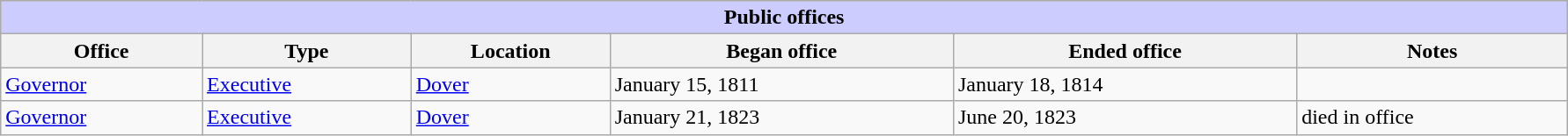<table class=wikitable style="width: 94%" style="text-align: center;" align="center">
<tr bgcolor=#cccccc>
<th colspan=7 style="background: #ccccff;">Public offices</th>
</tr>
<tr>
<th><strong>Office</strong></th>
<th><strong>Type</strong></th>
<th><strong>Location</strong></th>
<th><strong>Began office</strong></th>
<th><strong>Ended office</strong></th>
<th><strong>Notes</strong></th>
</tr>
<tr>
<td><a href='#'>Governor</a></td>
<td><a href='#'>Executive</a></td>
<td><a href='#'>Dover</a></td>
<td>January 15, 1811</td>
<td>January 18, 1814</td>
<td></td>
</tr>
<tr>
<td><a href='#'>Governor</a></td>
<td><a href='#'>Executive</a></td>
<td><a href='#'>Dover</a></td>
<td>January 21, 1823</td>
<td>June 20, 1823</td>
<td>died in office</td>
</tr>
</table>
